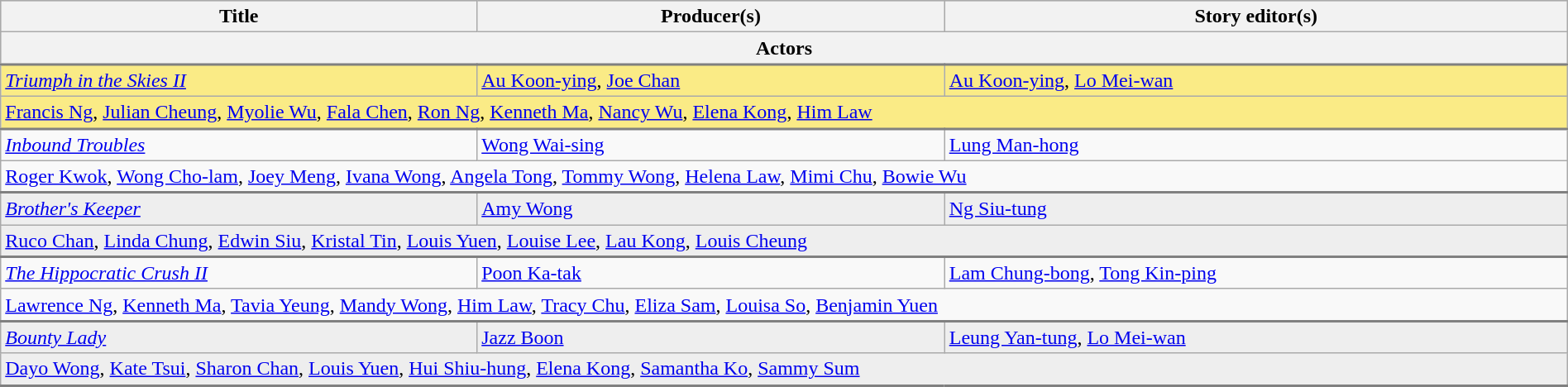<table class="wikitable" border="1" width="100%">
<tr style="background:#bebebe">
<th>Title</th>
<th>Producer(s)</th>
<th>Story editor(s)</th>
</tr>
<tr style="background:#bebebe">
<th colspan="3" style="border-bottom:2px solid grey">Actors</th>
</tr>
<tr style="background:#FAEB86">
<td><em><a href='#'>Triumph in the Skies II</a></em></td>
<td><a href='#'>Au Koon-ying</a>, <a href='#'>Joe Chan</a></td>
<td><a href='#'>Au Koon-ying</a>, <a href='#'>Lo Mei-wan</a></td>
</tr>
<tr style="background:#FAEB86">
<td colspan="3" style="border-bottom:2px solid grey"><a href='#'>Francis Ng</a>, <a href='#'>Julian Cheung</a>, <a href='#'>Myolie Wu</a>, <a href='#'>Fala Chen</a>, <a href='#'>Ron Ng</a>, <a href='#'>Kenneth Ma</a>, <a href='#'>Nancy Wu</a>, <a href='#'>Elena Kong</a>, <a href='#'>Him Law</a></td>
</tr>
<tr>
<td><em><a href='#'>Inbound Troubles</a></em></td>
<td><a href='#'>Wong Wai-sing</a></td>
<td><a href='#'>Lung Man-hong</a></td>
</tr>
<tr>
<td colspan="3" style="border-bottom:2px solid grey"><a href='#'>Roger Kwok</a>, <a href='#'>Wong Cho-lam</a>, <a href='#'>Joey Meng</a>, <a href='#'>Ivana Wong</a>, <a href='#'>Angela Tong</a>, <a href='#'>Tommy Wong</a>, <a href='#'>Helena Law</a>, <a href='#'>Mimi Chu</a>, <a href='#'>Bowie Wu</a></td>
</tr>
<tr style="background:#EEEEEE">
<td><em><a href='#'>Brother's Keeper</a></em></td>
<td><a href='#'>Amy Wong</a></td>
<td><a href='#'>Ng Siu-tung</a></td>
</tr>
<tr style="background:#EEEEEE">
<td colspan="3" style="border-bottom:2px solid grey"><a href='#'>Ruco Chan</a>, <a href='#'>Linda Chung</a>, <a href='#'>Edwin Siu</a>, <a href='#'>Kristal Tin</a>, <a href='#'>Louis Yuen</a>, <a href='#'>Louise Lee</a>, <a href='#'>Lau Kong</a>, <a href='#'>Louis Cheung</a></td>
</tr>
<tr>
<td><em><a href='#'>The Hippocratic Crush II</a></em></td>
<td><a href='#'>Poon Ka-tak</a></td>
<td><a href='#'>Lam Chung-bong</a>, <a href='#'>Tong Kin-ping</a></td>
</tr>
<tr>
<td colspan="3" style="border-bottom:2px solid grey"><a href='#'>Lawrence Ng</a>, <a href='#'>Kenneth Ma</a>, <a href='#'>Tavia Yeung</a>, <a href='#'>Mandy Wong</a>, <a href='#'>Him Law</a>, <a href='#'>Tracy Chu</a>, <a href='#'>Eliza Sam</a>, <a href='#'>Louisa So</a>, <a href='#'>Benjamin Yuen</a></td>
</tr>
<tr style="background:#EEEEEE">
<td><em><a href='#'>Bounty Lady</a></em></td>
<td><a href='#'>Jazz Boon</a></td>
<td><a href='#'>Leung Yan-tung</a>, <a href='#'>Lo Mei-wan</a></td>
</tr>
<tr style="background:#EEEEEE">
<td colspan="3" style="border-bottom:2px solid grey"><a href='#'>Dayo Wong</a>, <a href='#'>Kate Tsui</a>, <a href='#'>Sharon Chan</a>, <a href='#'>Louis Yuen</a>, <a href='#'>Hui Shiu-hung</a>, <a href='#'>Elena Kong</a>, <a href='#'>Samantha Ko</a>, <a href='#'>Sammy Sum</a></td>
</tr>
</table>
